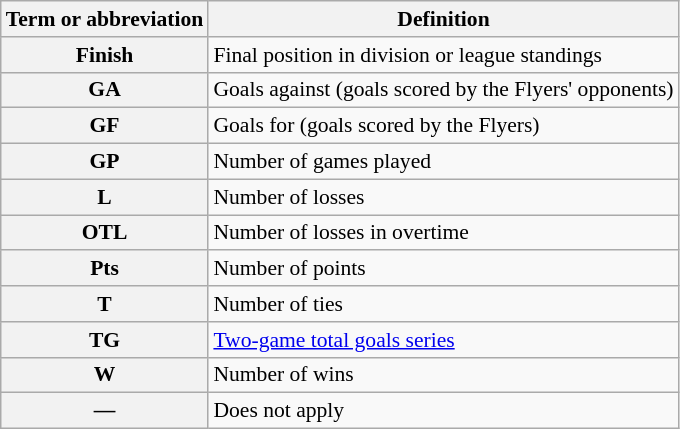<table class="wikitable" style="font-size:90%">
<tr>
<th scope="col">Term or abbreviation</th>
<th scope="col">Definition</th>
</tr>
<tr>
<th scope="row">Finish</th>
<td>Final position in division or league standings</td>
</tr>
<tr>
<th scope="row">GA</th>
<td>Goals against (goals scored by the Flyers' opponents)</td>
</tr>
<tr>
<th scope="row">GF</th>
<td>Goals for (goals scored by the Flyers)</td>
</tr>
<tr>
<th scope="row">GP</th>
<td>Number of games played</td>
</tr>
<tr>
<th scope="row">L</th>
<td>Number of losses</td>
</tr>
<tr>
<th scope="row">OTL</th>
<td>Number of losses in overtime</td>
</tr>
<tr>
<th scope="row">Pts</th>
<td>Number of points</td>
</tr>
<tr>
<th scope="row">T</th>
<td>Number of ties</td>
</tr>
<tr>
<th scope="row">TG</th>
<td><a href='#'>Two-game total goals series</a></td>
</tr>
<tr>
<th scope="row">W</th>
<td>Number of wins</td>
</tr>
<tr>
<th scope="row">—</th>
<td>Does not apply</td>
</tr>
</table>
